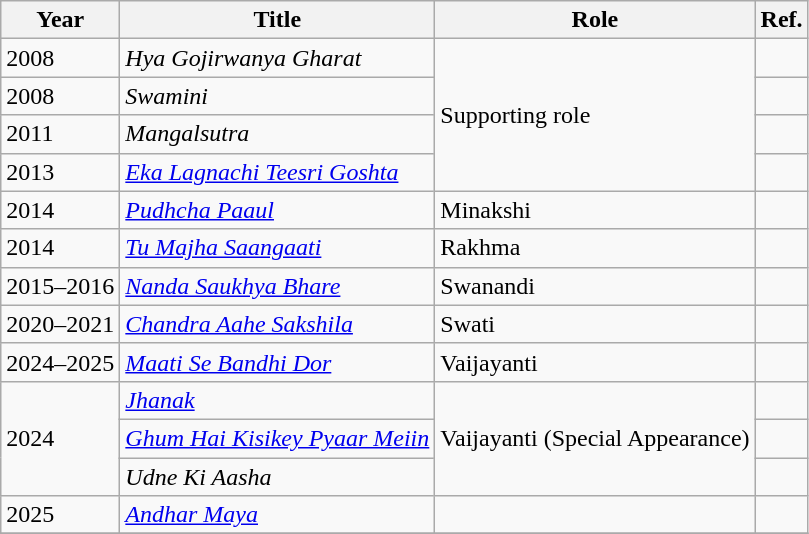<table class="wikitable">
<tr>
<th>Year</th>
<th>Title</th>
<th>Role</th>
<th>Ref.</th>
</tr>
<tr>
<td>2008</td>
<td><em>Hya Gojirwanya Gharat</em></td>
<td rowspan="4">Supporting role</td>
<td></td>
</tr>
<tr>
<td>2008</td>
<td><em>Swamini</em></td>
<td></td>
</tr>
<tr>
<td>2011</td>
<td><em>Mangalsutra</em></td>
<td></td>
</tr>
<tr>
<td>2013</td>
<td><em><a href='#'>Eka Lagnachi Teesri Goshta</a></em></td>
<td></td>
</tr>
<tr>
<td>2014</td>
<td><em><a href='#'>Pudhcha Paaul</a></em></td>
<td>Minakshi</td>
<td></td>
</tr>
<tr>
<td>2014</td>
<td><em><a href='#'>Tu Majha Saangaati</a></em></td>
<td>Rakhma</td>
<td></td>
</tr>
<tr>
<td>2015–2016</td>
<td><em><a href='#'>Nanda Saukhya Bhare</a></em></td>
<td>Swanandi</td>
<td></td>
</tr>
<tr>
<td>2020–2021</td>
<td><em><a href='#'>Chandra Aahe Sakshila</a></em></td>
<td>Swati</td>
<td></td>
</tr>
<tr>
<td>2024–2025</td>
<td><em><a href='#'>Maati Se Bandhi Dor</a></em></td>
<td>Vaijayanti</td>
<td></td>
</tr>
<tr>
<td rowspan="3">2024</td>
<td><em><a href='#'>Jhanak</a></em></td>
<td rowspan="3">Vaijayanti (Special Appearance)</td>
<td></td>
</tr>
<tr>
<td><em><a href='#'>Ghum Hai Kisikey Pyaar Meiin</a></em></td>
<td></td>
</tr>
<tr>
<td><em>Udne Ki Aasha</em></td>
<td></td>
</tr>
<tr>
<td>2025</td>
<td><a href='#'><em>Andhar Maya</em></a></td>
<td></td>
<td></td>
</tr>
<tr>
</tr>
</table>
